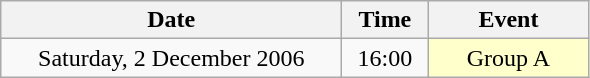<table class = "wikitable" style="text-align:center;">
<tr>
<th width=220>Date</th>
<th width=50>Time</th>
<th width=100>Event</th>
</tr>
<tr>
<td>Saturday, 2 December 2006</td>
<td>16:00</td>
<td bgcolor=ffffcc>Group A</td>
</tr>
</table>
